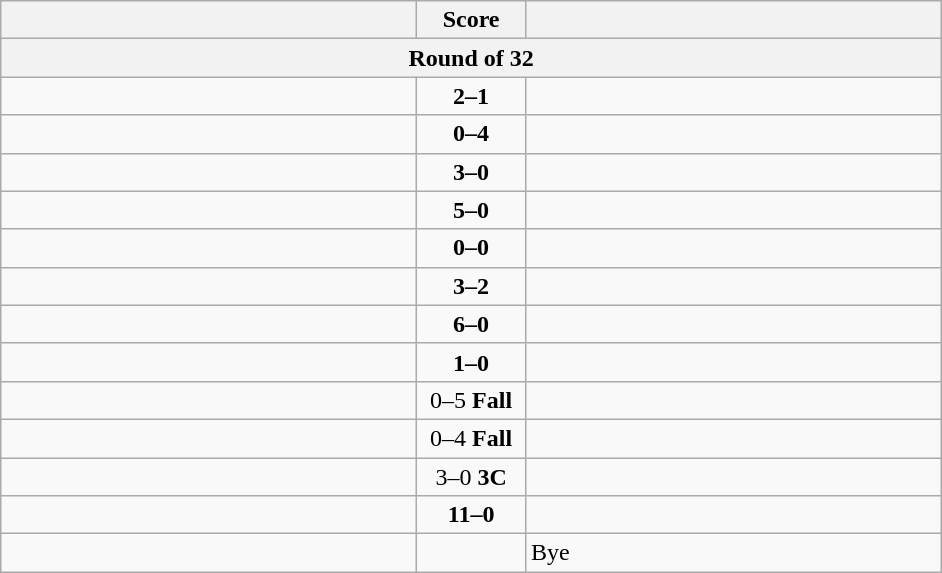<table class="wikitable" style="text-align: left;">
<tr>
<th align="right" width="270"></th>
<th width="65">Score</th>
<th align="left" width="270"></th>
</tr>
<tr>
<th colspan="3">Round of 32</th>
</tr>
<tr>
<td><strong></strong></td>
<td align=center><strong>2–1</strong></td>
<td></td>
</tr>
<tr>
<td></td>
<td align=center><strong>0–4</strong></td>
<td><strong></strong></td>
</tr>
<tr>
<td><strong></strong></td>
<td align=center><strong>3–0</strong></td>
<td></td>
</tr>
<tr>
<td><strong></strong></td>
<td align=center><strong>5–0</strong></td>
<td></td>
</tr>
<tr>
<td><strong></strong></td>
<td align=center><strong>0–0</strong></td>
<td></td>
</tr>
<tr>
<td><strong></strong></td>
<td align=center><strong>3–2</strong></td>
<td></td>
</tr>
<tr>
<td><strong></strong></td>
<td align=center><strong>6–0</strong></td>
<td></td>
</tr>
<tr>
<td><strong></strong></td>
<td align=center><strong>1–0</strong></td>
<td></td>
</tr>
<tr>
<td></td>
<td align=center>0–5 <strong>Fall</strong></td>
<td><strong></strong></td>
</tr>
<tr>
<td></td>
<td align=center>0–4 <strong>Fall</strong></td>
<td><strong></strong></td>
</tr>
<tr>
<td><strong></strong></td>
<td align=center>3–0 <strong>3C</strong></td>
<td></td>
</tr>
<tr>
<td><strong></strong></td>
<td align=center><strong>11–0</strong></td>
<td></td>
</tr>
<tr>
<td><strong></strong></td>
<td></td>
<td>Bye</td>
</tr>
</table>
